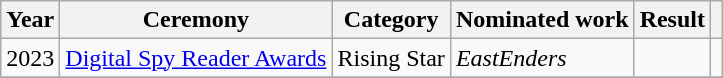<table class="wikitable">
<tr>
<th>Year</th>
<th>Ceremony</th>
<th>Category</th>
<th>Nominated work</th>
<th>Result</th>
<th></th>
</tr>
<tr>
<td>2023</td>
<td><a href='#'>Digital Spy Reader Awards</a></td>
<td>Rising Star</td>
<td><em>EastEnders</em></td>
<td></td>
<td align="center"></td>
</tr>
<tr>
</tr>
</table>
